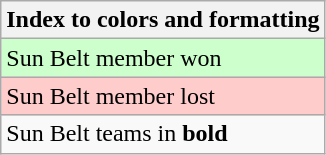<table class="wikitable">
<tr>
<th>Index to colors and formatting</th>
</tr>
<tr bgcolor=#ccffcc>
<td>Sun Belt member won</td>
</tr>
<tr bgcolor=#ffcccc>
<td>Sun Belt member lost</td>
</tr>
<tr>
<td>Sun Belt teams in <strong>bold</strong></td>
</tr>
</table>
